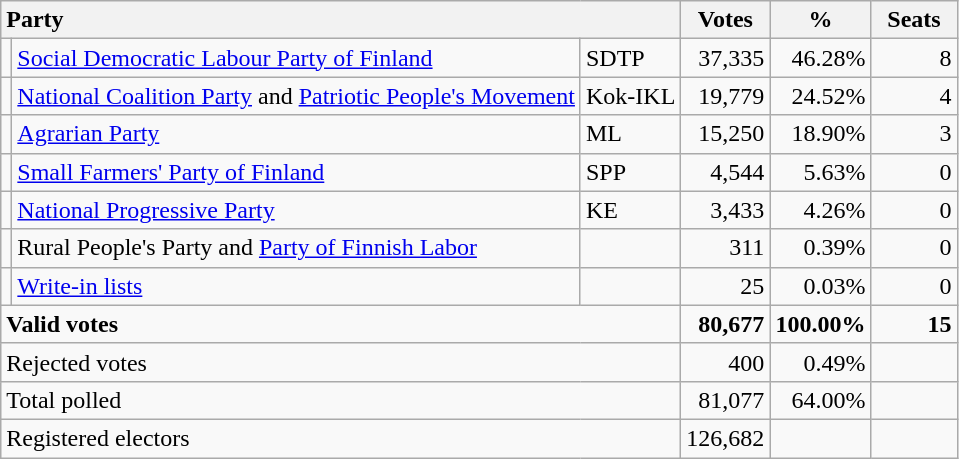<table class="wikitable" border="1" style="text-align:right;">
<tr>
<th style="text-align:left;" colspan=3>Party</th>
<th align=center width="50">Votes</th>
<th align=center width="50">%</th>
<th align=center width="50">Seats</th>
</tr>
<tr>
<td></td>
<td align=left style="white-space: nowrap;"><a href='#'>Social Democratic Labour Party of Finland</a></td>
<td align=left>SDTP</td>
<td>37,335</td>
<td>46.28%</td>
<td>8</td>
</tr>
<tr>
<td></td>
<td align=left><a href='#'>National Coalition Party</a> and <a href='#'>Patriotic People's Movement</a></td>
<td align=left>Kok-IKL</td>
<td>19,779</td>
<td>24.52%</td>
<td>4</td>
</tr>
<tr>
<td></td>
<td align=left><a href='#'>Agrarian Party</a></td>
<td align=left>ML</td>
<td>15,250</td>
<td>18.90%</td>
<td>3</td>
</tr>
<tr>
<td></td>
<td align=left><a href='#'>Small Farmers' Party of Finland</a></td>
<td align=left>SPP</td>
<td>4,544</td>
<td>5.63%</td>
<td>0</td>
</tr>
<tr>
<td></td>
<td align=left><a href='#'>National Progressive Party</a></td>
<td align=left>KE</td>
<td>3,433</td>
<td>4.26%</td>
<td>0</td>
</tr>
<tr>
<td></td>
<td align=left>Rural People's Party and <a href='#'>Party of Finnish Labor</a></td>
<td align=left></td>
<td>311</td>
<td>0.39%</td>
<td>0</td>
</tr>
<tr>
<td></td>
<td align=left><a href='#'>Write-in lists</a></td>
<td align=left></td>
<td>25</td>
<td>0.03%</td>
<td>0</td>
</tr>
<tr style="font-weight:bold">
<td align=left colspan=3>Valid votes</td>
<td>80,677</td>
<td>100.00%</td>
<td>15</td>
</tr>
<tr>
<td align=left colspan=3>Rejected votes</td>
<td>400</td>
<td>0.49%</td>
<td></td>
</tr>
<tr>
<td align=left colspan=3>Total polled</td>
<td>81,077</td>
<td>64.00%</td>
<td></td>
</tr>
<tr>
<td align=left colspan=3>Registered electors</td>
<td>126,682</td>
<td></td>
<td></td>
</tr>
</table>
